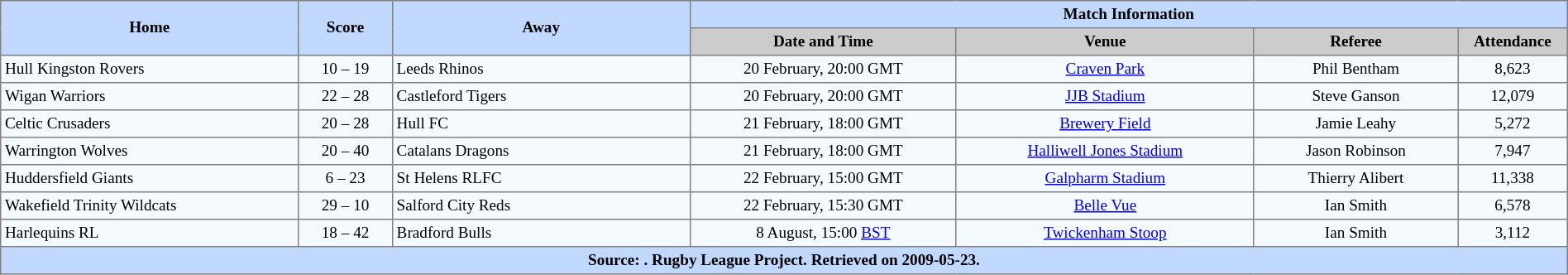<table border=1 style="border-collapse:collapse; font-size:80%; text-align:center;" cellpadding=3 cellspacing=0 width=100%>
<tr bgcolor=#C1D8FF>
<th rowspan=2 width=19%>Home</th>
<th rowspan=2 width=6%>Score</th>
<th rowspan=2 width=19%>Away</th>
<th colspan=6>Match Information</th>
</tr>
<tr bgcolor=#CCCCCC>
<th width=17%>Date and Time</th>
<th width=19%>Venue</th>
<th width=13%>Referee</th>
<th width=7%>Attendance</th>
</tr>
<tr bgcolor=#F5FAFF>
<td align=left> Hull Kingston Rovers</td>
<td>10 – 19</td>
<td align=left> Leeds Rhinos</td>
<td>20 February, 20:00 GMT</td>
<td><a href='#'>Craven Park</a></td>
<td>Phil Bentham</td>
<td>8,623</td>
</tr>
<tr bgcolor=#F5FAFF>
<td align=left> Wigan Warriors</td>
<td>22 – 28</td>
<td align=left> Castleford Tigers</td>
<td>20 February, 20:00 GMT</td>
<td><a href='#'>JJB Stadium</a></td>
<td>Steve Ganson</td>
<td>12,079</td>
</tr>
<tr bgcolor=#F5FAFF>
<td align=left> Celtic Crusaders</td>
<td>20 – 28</td>
<td align=left> Hull FC</td>
<td>21 February, 18:00 GMT</td>
<td><a href='#'>Brewery Field</a></td>
<td>Jamie Leahy</td>
<td>5,272</td>
</tr>
<tr bgcolor=#F5FAFF>
<td align=left> Warrington Wolves</td>
<td>20 – 40</td>
<td align=left> Catalans Dragons</td>
<td>21 February, 18:00 GMT</td>
<td><a href='#'>Halliwell Jones Stadium</a></td>
<td>Jason Robinson</td>
<td>7,947</td>
</tr>
<tr bgcolor=#F5FAFF>
<td align=left> Huddersfield Giants</td>
<td>6 – 23</td>
<td align=left> St Helens RLFC</td>
<td>22 February, 15:00 GMT</td>
<td><a href='#'>Galpharm Stadium</a></td>
<td>Thierry Alibert</td>
<td>11,338</td>
</tr>
<tr bgcolor=#F5FAFF>
<td align=left> Wakefield Trinity Wildcats</td>
<td>29 – 10</td>
<td align=left> Salford City Reds</td>
<td>22 February, 15:30 GMT</td>
<td><a href='#'>Belle Vue</a></td>
<td>Ian Smith</td>
<td>6,578</td>
</tr>
<tr bgcolor=#F5FAFF>
<td align=left> Harlequins RL</td>
<td>18 – 42</td>
<td align=left> Bradford Bulls</td>
<td>8 August, 15:00 <a href='#'>BST</a></td>
<td><a href='#'>Twickenham Stoop</a></td>
<td>Ian Smith</td>
<td>3,112</td>
</tr>
<tr bgcolor=#C1D8FF>
<th colspan="10">Source: . Rugby League Project. Retrieved on 2009-05-23.</th>
</tr>
</table>
